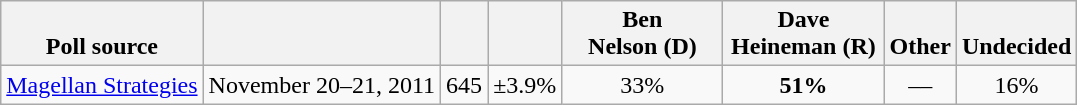<table class="wikitable" style="text-align:center">
<tr valign=bottom>
<th>Poll source</th>
<th></th>
<th></th>
<th></th>
<th style="width:100px;">Ben<br>Nelson (D)</th>
<th style="width:100px;">Dave<br>Heineman (R)</th>
<th>Other</th>
<th>Undecided</th>
</tr>
<tr>
<td align=left><a href='#'>Magellan Strategies</a></td>
<td>November 20–21, 2011</td>
<td>645</td>
<td>±3.9%</td>
<td>33%</td>
<td><strong>51%</strong></td>
<td>––</td>
<td>16%</td>
</tr>
</table>
